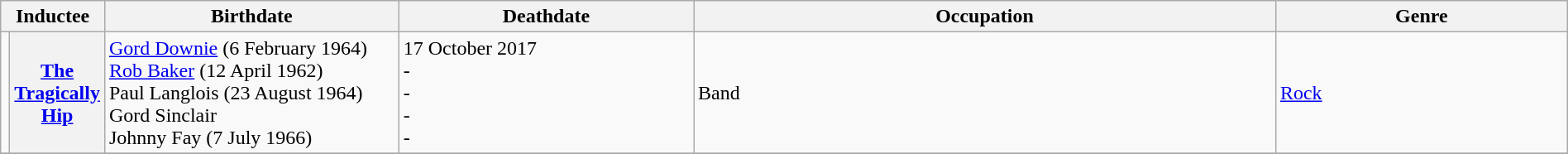<table class="wikitable" width="100%">
<tr>
<th colspan=2>Inductee</th>
<th width="20%">Birthdate</th>
<th width="20%">Deathdate</th>
<th width="40%">Occupation</th>
<th width="40%">Genre</th>
</tr>
<tr>
<td></td>
<th><a href='#'>The Tragically Hip</a></th>
<td><a href='#'>Gord Downie</a> (6 February 1964) <br> <a href='#'>Rob Baker</a> (12 April 1962) <br> Paul Langlois (23 August 1964) <br> Gord Sinclair <br> Johnny Fay (7 July 1966)</td>
<td>17 October 2017 <br> - <br> - <br> - <br> -</td>
<td>Band</td>
<td><a href='#'>Rock</a></td>
</tr>
<tr>
</tr>
</table>
